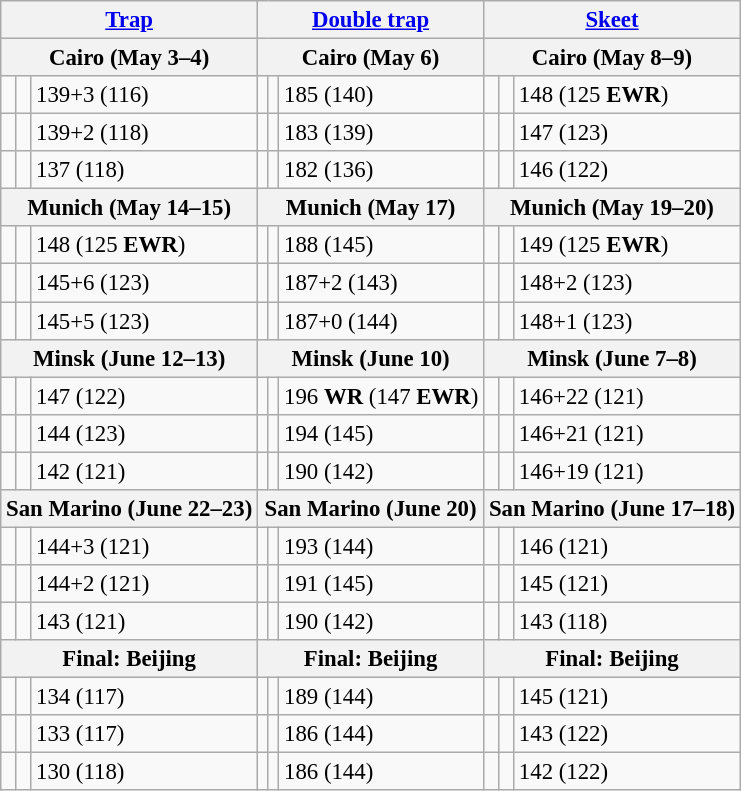<table class="wikitable" style="font-size: 95%">
<tr>
<th colspan=3><a href='#'>Trap</a></th>
<th colspan=3><a href='#'>Double trap</a></th>
<th colspan=3><a href='#'>Skeet</a></th>
</tr>
<tr>
<th colspan=3>Cairo (May 3–4)</th>
<th colspan=3>Cairo (May 6)</th>
<th colspan=3>Cairo (May 8–9)</th>
</tr>
<tr>
<td></td>
<td></td>
<td>139+3 (116)</td>
<td></td>
<td></td>
<td>185 (140)</td>
<td></td>
<td></td>
<td>148 (125 <strong>EWR</strong>)</td>
</tr>
<tr>
<td></td>
<td></td>
<td>139+2 (118)</td>
<td></td>
<td></td>
<td>183 (139)</td>
<td></td>
<td></td>
<td>147 (123)</td>
</tr>
<tr>
<td></td>
<td></td>
<td>137 (118)</td>
<td></td>
<td></td>
<td>182 (136)</td>
<td></td>
<td></td>
<td>146 (122)</td>
</tr>
<tr>
<th colspan=3>Munich (May 14–15)</th>
<th colspan=3>Munich (May 17)</th>
<th colspan=3>Munich (May 19–20)</th>
</tr>
<tr>
<td></td>
<td></td>
<td>148 (125 <strong>EWR</strong>)</td>
<td></td>
<td></td>
<td>188 (145)</td>
<td></td>
<td></td>
<td>149 (125 <strong>EWR</strong>)</td>
</tr>
<tr>
<td></td>
<td></td>
<td>145+6 (123)</td>
<td></td>
<td></td>
<td>187+2 (143)</td>
<td></td>
<td></td>
<td>148+2 (123)</td>
</tr>
<tr>
<td></td>
<td></td>
<td>145+5 (123)</td>
<td></td>
<td></td>
<td>187+0 (144)</td>
<td></td>
<td></td>
<td>148+1 (123)</td>
</tr>
<tr>
<th colspan=3>Minsk (June 12–13)</th>
<th colspan=3>Minsk (June 10)</th>
<th colspan=3>Minsk (June 7–8)</th>
</tr>
<tr>
<td></td>
<td></td>
<td>147 (122)</td>
<td></td>
<td></td>
<td>196 <strong>WR</strong> (147 <strong>EWR</strong>)</td>
<td></td>
<td></td>
<td>146+22 (121)</td>
</tr>
<tr>
<td></td>
<td></td>
<td>144 (123)</td>
<td></td>
<td></td>
<td>194 (145)</td>
<td></td>
<td></td>
<td>146+21 (121)</td>
</tr>
<tr>
<td></td>
<td></td>
<td>142 (121)</td>
<td></td>
<td></td>
<td>190 (142)</td>
<td></td>
<td></td>
<td>146+19 (121)</td>
</tr>
<tr>
<th colspan=3>San Marino (June 22–23)</th>
<th colspan=3>San Marino (June 20)</th>
<th colspan=3>San Marino (June 17–18)</th>
</tr>
<tr>
<td></td>
<td></td>
<td>144+3 (121)</td>
<td></td>
<td></td>
<td>193 (144)</td>
<td></td>
<td></td>
<td>146 (121)</td>
</tr>
<tr>
<td></td>
<td></td>
<td>144+2 (121)</td>
<td></td>
<td></td>
<td>191 (145)</td>
<td></td>
<td></td>
<td>145 (121)</td>
</tr>
<tr>
<td></td>
<td></td>
<td>143 (121)</td>
<td></td>
<td></td>
<td>190 (142)</td>
<td></td>
<td></td>
<td>143 (118)</td>
</tr>
<tr>
<th colspan=3>Final: Beijing</th>
<th colspan=3>Final: Beijing</th>
<th colspan=3>Final: Beijing</th>
</tr>
<tr>
<td></td>
<td></td>
<td>134 (117)</td>
<td></td>
<td></td>
<td>189 (144)</td>
<td></td>
<td></td>
<td>145 (121)</td>
</tr>
<tr>
<td></td>
<td></td>
<td>133 (117)</td>
<td></td>
<td></td>
<td>186 (144)</td>
<td></td>
<td></td>
<td>143 (122)</td>
</tr>
<tr>
<td></td>
<td></td>
<td>130 (118)</td>
<td></td>
<td></td>
<td>186 (144)</td>
<td></td>
<td></td>
<td>142 (122)</td>
</tr>
</table>
